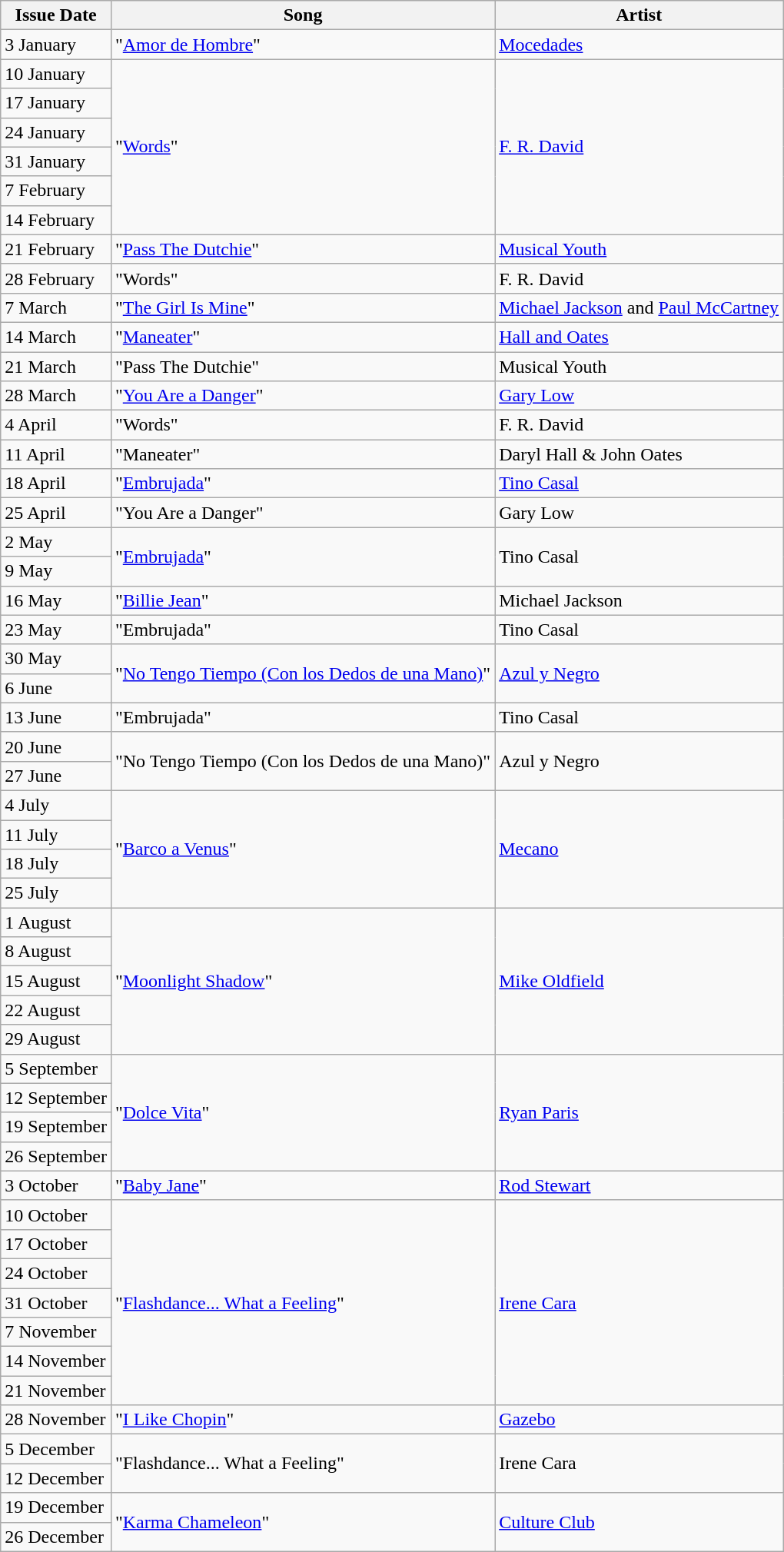<table class="wikitable">
<tr>
<th>Issue Date</th>
<th>Song</th>
<th>Artist</th>
</tr>
<tr>
<td>3 January</td>
<td>"<a href='#'>Amor de Hombre</a>"</td>
<td><a href='#'>Mocedades</a></td>
</tr>
<tr>
<td>10 January</td>
<td rowspan=6>"<a href='#'>Words</a>"</td>
<td rowspan=6><a href='#'>F. R. David</a></td>
</tr>
<tr>
<td>17 January</td>
</tr>
<tr>
<td>24 January</td>
</tr>
<tr>
<td>31 January</td>
</tr>
<tr>
<td>7 February</td>
</tr>
<tr>
<td>14 February</td>
</tr>
<tr>
<td>21 February</td>
<td>"<a href='#'>Pass The Dutchie</a>"</td>
<td><a href='#'>Musical Youth</a></td>
</tr>
<tr>
<td>28 February</td>
<td>"Words"</td>
<td>F. R. David</td>
</tr>
<tr>
<td>7 March</td>
<td>"<a href='#'>The Girl Is Mine</a>"</td>
<td><a href='#'>Michael Jackson</a> and <a href='#'>Paul McCartney</a></td>
</tr>
<tr>
<td>14 March</td>
<td>"<a href='#'>Maneater</a>"</td>
<td><a href='#'>Hall and Oates</a></td>
</tr>
<tr>
<td>21 March</td>
<td>"Pass The Dutchie"</td>
<td>Musical Youth</td>
</tr>
<tr>
<td>28 March</td>
<td>"<a href='#'>You Are a Danger</a>"</td>
<td><a href='#'>Gary Low</a></td>
</tr>
<tr>
<td>4 April</td>
<td>"Words"</td>
<td>F. R. David</td>
</tr>
<tr>
<td>11 April</td>
<td>"Maneater"</td>
<td>Daryl Hall & John Oates</td>
</tr>
<tr>
<td>18 April</td>
<td>"<a href='#'>Embrujada</a>"</td>
<td><a href='#'>Tino Casal</a></td>
</tr>
<tr>
<td>25 April</td>
<td>"You Are a Danger"</td>
<td>Gary Low</td>
</tr>
<tr>
<td>2 May</td>
<td rowspan=2>"<a href='#'>Embrujada</a>"</td>
<td rowspan=2>Tino Casal</td>
</tr>
<tr>
<td>9 May</td>
</tr>
<tr>
<td>16 May</td>
<td>"<a href='#'>Billie Jean</a>"</td>
<td>Michael Jackson</td>
</tr>
<tr>
<td>23 May</td>
<td>"Embrujada"</td>
<td>Tino Casal</td>
</tr>
<tr>
<td>30 May</td>
<td rowspan=2>"<a href='#'>No Tengo Tiempo (Con los Dedos de una Mano)</a>"</td>
<td rowspan=2><a href='#'>Azul y Negro</a></td>
</tr>
<tr>
<td>6 June</td>
</tr>
<tr>
<td>13 June</td>
<td>"Embrujada"</td>
<td>Tino Casal</td>
</tr>
<tr>
<td>20 June</td>
<td rowspan=2>"No Tengo Tiempo (Con los Dedos de una Mano)"</td>
<td rowspan=2>Azul y Negro</td>
</tr>
<tr>
<td>27 June</td>
</tr>
<tr>
<td>4 July</td>
<td rowspan=4>"<a href='#'>Barco a Venus</a>"</td>
<td rowspan=4><a href='#'>Mecano</a></td>
</tr>
<tr>
<td>11 July</td>
</tr>
<tr>
<td>18 July</td>
</tr>
<tr>
<td>25 July</td>
</tr>
<tr>
<td>1 August</td>
<td rowspan=5>"<a href='#'>Moonlight Shadow</a>"</td>
<td rowspan=5><a href='#'>Mike Oldfield</a></td>
</tr>
<tr>
<td>8 August</td>
</tr>
<tr>
<td>15 August</td>
</tr>
<tr>
<td>22 August</td>
</tr>
<tr>
<td>29 August</td>
</tr>
<tr>
<td>5 September</td>
<td rowspan=4>"<a href='#'>Dolce Vita</a>"</td>
<td rowspan=4><a href='#'>Ryan Paris</a></td>
</tr>
<tr>
<td>12 September</td>
</tr>
<tr>
<td>19 September</td>
</tr>
<tr>
<td>26 September</td>
</tr>
<tr>
<td>3 October</td>
<td>"<a href='#'>Baby Jane</a>"</td>
<td><a href='#'>Rod Stewart</a></td>
</tr>
<tr>
<td>10 October</td>
<td rowspan=7>"<a href='#'>Flashdance... What a Feeling</a>"</td>
<td rowspan=7><a href='#'>Irene Cara</a></td>
</tr>
<tr>
<td>17 October</td>
</tr>
<tr>
<td>24 October</td>
</tr>
<tr>
<td>31 October</td>
</tr>
<tr>
<td>7 November</td>
</tr>
<tr>
<td>14 November</td>
</tr>
<tr>
<td>21 November</td>
</tr>
<tr>
<td>28 November</td>
<td>"<a href='#'>I Like Chopin</a>"</td>
<td><a href='#'>Gazebo</a></td>
</tr>
<tr>
<td>5 December</td>
<td rowspan=2>"Flashdance... What a Feeling"</td>
<td rowspan=2>Irene Cara</td>
</tr>
<tr>
<td>12 December</td>
</tr>
<tr>
<td>19 December</td>
<td rowspan=2>"<a href='#'>Karma Chameleon</a>"</td>
<td rowspan=2><a href='#'>Culture Club</a></td>
</tr>
<tr>
<td>26 December</td>
</tr>
</table>
